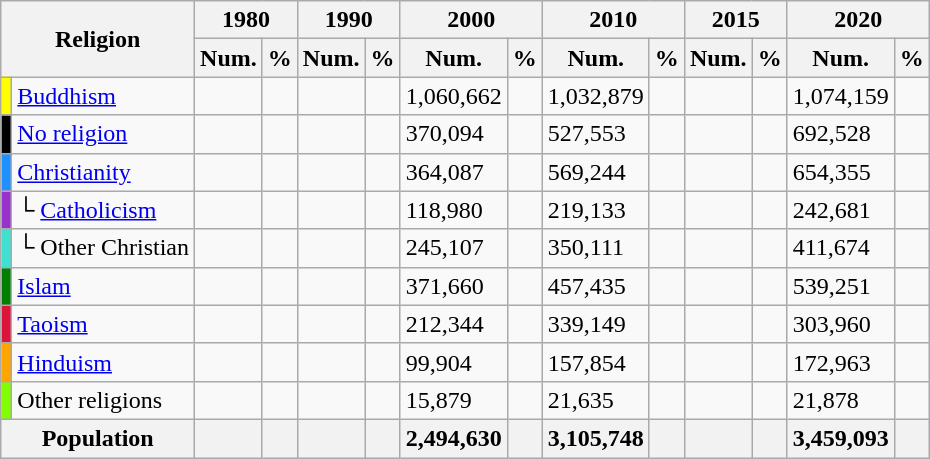<table class="wikitable nowrap sortable">
<tr>
<th colspan="2" rowspan="2">Religion</th>
<th colspan="2">1980</th>
<th colspan="2">1990</th>
<th colspan="2">2000</th>
<th colspan="2">2010</th>
<th colspan="2">2015</th>
<th colspan="2">2020</th>
</tr>
<tr>
<th>Num.</th>
<th>%</th>
<th>Num.</th>
<th>%</th>
<th>Num.</th>
<th>%</th>
<th>Num.</th>
<th>%</th>
<th>Num.</th>
<th>%</th>
<th>Num.</th>
<th>%</th>
</tr>
<tr>
<th style="background:Yellow;"></th>
<td><a href='#'>Buddhism</a></td>
<td></td>
<td></td>
<td></td>
<td></td>
<td>1,060,662</td>
<td></td>
<td>1,032,879</td>
<td></td>
<td></td>
<td></td>
<td>1,074,159</td>
<td></td>
</tr>
<tr>
<th style="background:Black; color:white;"></th>
<td><a href='#'>No religion</a></td>
<td></td>
<td></td>
<td></td>
<td></td>
<td>370,094</td>
<td></td>
<td>527,553</td>
<td></td>
<td></td>
<td></td>
<td>692,528</td>
<td></td>
</tr>
<tr>
<th style="background:DodgerBlue;"></th>
<td><a href='#'>Christianity</a></td>
<td></td>
<td></td>
<td></td>
<td></td>
<td>364,087</td>
<td></td>
<td>569,244</td>
<td></td>
<td></td>
<td></td>
<td>654,355</td>
<td></td>
</tr>
<tr>
<th style="background:DarkOrchid; color:white;"></th>
<td>└ <a href='#'>Catholicism</a></td>
<td></td>
<td></td>
<td></td>
<td></td>
<td>118,980</td>
<td></td>
<td>219,133</td>
<td></td>
<td></td>
<td></td>
<td>242,681</td>
<td></td>
</tr>
<tr>
<th style="background:Turquoise;"></th>
<td>└ Other Christian</td>
<td></td>
<td></td>
<td></td>
<td></td>
<td>245,107</td>
<td></td>
<td>350,111</td>
<td></td>
<td></td>
<td></td>
<td>411,674</td>
<td></td>
</tr>
<tr>
<th style="background:Green; color:white;"></th>
<td><a href='#'>Islam</a></td>
<td></td>
<td></td>
<td></td>
<td></td>
<td>371,660</td>
<td></td>
<td>457,435</td>
<td></td>
<td></td>
<td></td>
<td>539,251</td>
<td></td>
</tr>
<tr>
<th style="background:Crimson; color:white;"></th>
<td><a href='#'>Taoism</a></td>
<td></td>
<td></td>
<td></td>
<td></td>
<td>212,344</td>
<td></td>
<td>339,149</td>
<td></td>
<td></td>
<td></td>
<td>303,960</td>
<td></td>
</tr>
<tr>
<th style="background:Orange;"></th>
<td><a href='#'>Hinduism</a></td>
<td></td>
<td></td>
<td></td>
<td></td>
<td>99,904</td>
<td></td>
<td>157,854</td>
<td></td>
<td></td>
<td></td>
<td>172,963</td>
<td></td>
</tr>
<tr>
<th style="background:Chartreuse;"></th>
<td>Other religions</td>
<td></td>
<td></td>
<td></td>
<td></td>
<td>15,879</td>
<td></td>
<td>21,635</td>
<td></td>
<td></td>
<td></td>
<td>21,878</td>
<td></td>
</tr>
<tr>
<th colspan="2">Population</th>
<th></th>
<th></th>
<th></th>
<th></th>
<th>2,494,630</th>
<th></th>
<th>3,105,748</th>
<th></th>
<th></th>
<th></th>
<th>3,459,093</th>
<th></th>
</tr>
</table>
